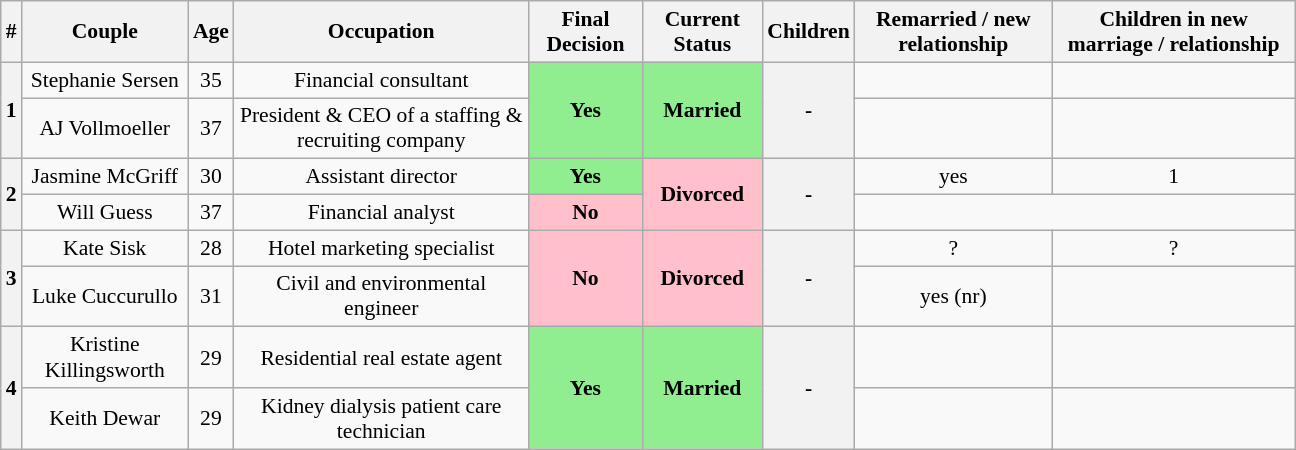<table class="wikitable plainrowheaders" style="text-align:center; font-size:90%; width:60em;">
<tr>
<th>#</th>
<th>Couple</th>
<th>Age</th>
<th>Occupation</th>
<th>Final Decision</th>
<th>Current Status</th>
<th>Children</th>
<th>Remarried / new relationship</th>
<th>Children in new marriage / relationship</th>
</tr>
<tr>
<th rowspan="2">1</th>
<td>Stephanie Sersen</td>
<td>35</td>
<td>Financial consultant</td>
<th rowspan="2" style="background:lightgreen;">Yes</th>
<th rowspan="2" style="background:lightgreen;">Married</th>
<th rowspan="2">-</th>
<td></td>
<td></td>
</tr>
<tr>
<td>AJ Vollmoeller</td>
<td>37</td>
<td>President & CEO of a staffing & recruiting company</td>
<td></td>
<td></td>
</tr>
<tr>
<th rowspan="2">2</th>
<td>Jasmine McGriff</td>
<td>30</td>
<td>Assistant director</td>
<th style="background:lightgreen;">Yes</th>
<th rowspan="2" style="background:pink;">Divorced</th>
<th rowspan="2">-</th>
<td>yes</td>
<td>1</td>
</tr>
<tr>
<td>Will Guess</td>
<td>37</td>
<td>Financial analyst</td>
<th style="background:pink;">No</th>
</tr>
<tr>
<th rowspan="2">3</th>
<td>Kate Sisk</td>
<td>28</td>
<td>Hotel marketing specialist</td>
<th rowspan="2" style="background:pink;">No</th>
<th rowspan="2" style="background:pink;">Divorced</th>
<th rowspan="2">-</th>
<td>?</td>
<td>?</td>
</tr>
<tr>
<td>Luke Cuccurullo</td>
<td>31</td>
<td>Civil and environmental engineer</td>
<td>yes (nr)</td>
<td></td>
</tr>
<tr>
<th rowspan="2">4</th>
<td>Kristine Killingsworth</td>
<td>29</td>
<td>Residential real estate agent</td>
<th rowspan="2" style="background:lightgreen;">Yes</th>
<th rowspan="2" style="background:lightgreen;">Married</th>
<th rowspan="2">-</th>
<td></td>
<td></td>
</tr>
<tr>
<td>Keith Dewar</td>
<td>29</td>
<td>Kidney dialysis patient care technician</td>
<td></td>
<td></td>
</tr>
</table>
